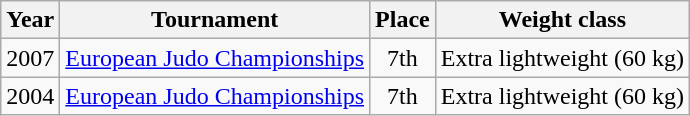<table class=wikitable>
<tr>
<th>Year</th>
<th>Tournament</th>
<th>Place</th>
<th>Weight class</th>
</tr>
<tr>
<td>2007</td>
<td><a href='#'>European Judo Championships</a></td>
<td align="center">7th</td>
<td>Extra lightweight (60 kg)</td>
</tr>
<tr>
<td>2004</td>
<td><a href='#'>European Judo Championships</a></td>
<td align="center">7th</td>
<td>Extra lightweight (60 kg)</td>
</tr>
</table>
